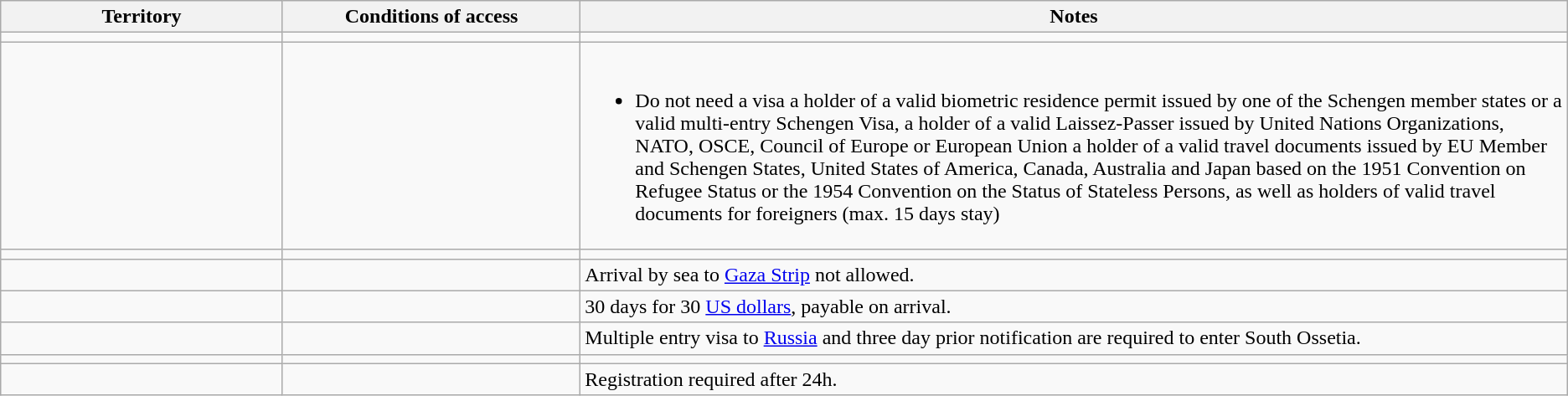<table class="wikitable" style="text-align: left; table-layout: fixed;">
<tr>
<th width="18%">Territory</th>
<th width="19%">Conditions of access</th>
<th>Notes</th>
</tr>
<tr>
<td></td>
<td></td>
<td></td>
</tr>
<tr>
<td></td>
<td></td>
<td><br><ul><li>Do not need a visa a holder of a valid biometric residence permit issued by one of the Schengen member states or a valid multi-entry Schengen Visa, a holder of a valid Laissez-Passer issued by United Nations Organizations, NATO, OSCE, Council of Europe or European Union a holder of a valid travel documents issued by EU Member and Schengen States, United States of America, Canada, Australia and Japan based on the 1951 Convention on Refugee Status or the 1954 Convention on the Status of Stateless Persons, as well as holders of valid travel documents for foreigners (max. 15 days stay)</li></ul></td>
</tr>
<tr>
<td></td>
<td></td>
<td></td>
</tr>
<tr>
<td></td>
<td></td>
<td>Arrival by sea to <a href='#'>Gaza Strip</a> not allowed.</td>
</tr>
<tr>
<td></td>
<td></td>
<td>30 days for 30 <a href='#'>US dollars</a>, payable on arrival.</td>
</tr>
<tr>
<td></td>
<td></td>
<td>Multiple entry visa to <a href='#'>Russia</a> and three day prior notification are required to enter South Ossetia.</td>
</tr>
<tr>
<td></td>
<td></td>
<td></td>
</tr>
<tr>
<td></td>
<td></td>
<td>Registration required after 24h.</td>
</tr>
</table>
